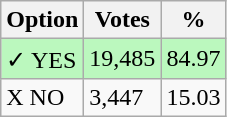<table class="wikitable">
<tr>
<th>Option</th>
<th>Votes</th>
<th>%</th>
</tr>
<tr>
<td style=background:#bbf8be>✓ YES</td>
<td style=background:#bbf8be>19,485</td>
<td style=background:#bbf8be>84.97</td>
</tr>
<tr>
<td>X NO</td>
<td>3,447</td>
<td>15.03</td>
</tr>
</table>
